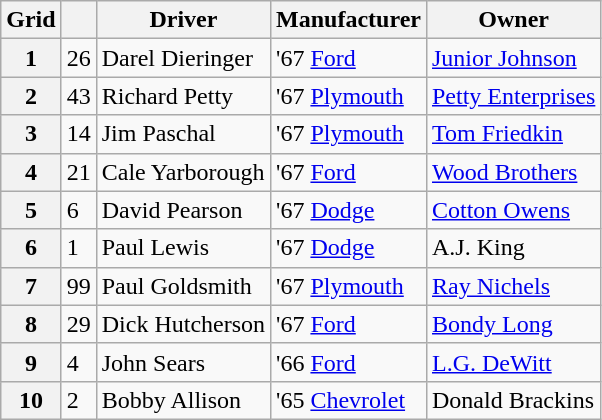<table class="wikitable">
<tr>
<th>Grid</th>
<th></th>
<th>Driver</th>
<th>Manufacturer</th>
<th>Owner</th>
</tr>
<tr>
<th>1</th>
<td>26</td>
<td>Darel Dieringer</td>
<td>'67 <a href='#'>Ford</a></td>
<td><a href='#'>Junior Johnson</a></td>
</tr>
<tr>
<th>2</th>
<td>43</td>
<td>Richard Petty</td>
<td>'67 <a href='#'>Plymouth</a></td>
<td><a href='#'>Petty Enterprises</a></td>
</tr>
<tr>
<th>3</th>
<td>14</td>
<td>Jim Paschal</td>
<td>'67 <a href='#'>Plymouth</a></td>
<td><a href='#'>Tom Friedkin</a></td>
</tr>
<tr>
<th>4</th>
<td>21</td>
<td>Cale Yarborough</td>
<td>'67 <a href='#'>Ford</a></td>
<td><a href='#'>Wood Brothers</a></td>
</tr>
<tr>
<th>5</th>
<td>6</td>
<td>David Pearson</td>
<td>'67 <a href='#'>Dodge</a></td>
<td><a href='#'>Cotton Owens</a></td>
</tr>
<tr>
<th>6</th>
<td>1</td>
<td>Paul Lewis</td>
<td>'67 <a href='#'>Dodge</a></td>
<td>A.J. King</td>
</tr>
<tr>
<th>7</th>
<td>99</td>
<td>Paul Goldsmith</td>
<td>'67 <a href='#'>Plymouth</a></td>
<td><a href='#'>Ray Nichels</a></td>
</tr>
<tr>
<th>8</th>
<td>29</td>
<td>Dick Hutcherson</td>
<td>'67 <a href='#'>Ford</a></td>
<td><a href='#'>Bondy Long</a></td>
</tr>
<tr>
<th>9</th>
<td>4</td>
<td>John Sears</td>
<td>'66 <a href='#'>Ford</a></td>
<td><a href='#'>L.G. DeWitt</a></td>
</tr>
<tr>
<th>10</th>
<td>2</td>
<td>Bobby Allison</td>
<td>'65 <a href='#'>Chevrolet</a></td>
<td>Donald Brackins</td>
</tr>
</table>
